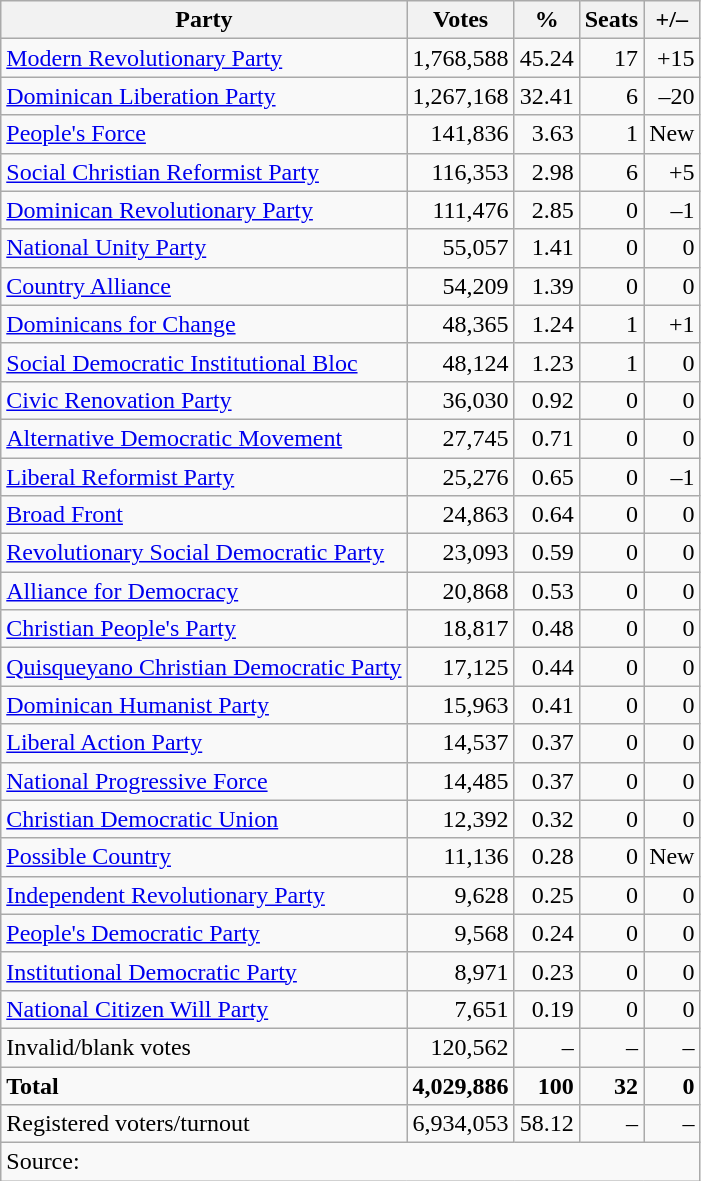<table class=wikitable style=text-align:right>
<tr>
<th>Party</th>
<th>Votes</th>
<th>%</th>
<th>Seats</th>
<th>+/–</th>
</tr>
<tr>
<td align=left><a href='#'>Modern Revolutionary Party</a></td>
<td>1,768,588</td>
<td>45.24</td>
<td>17</td>
<td>+15</td>
</tr>
<tr>
<td align=left><a href='#'>Dominican Liberation Party</a></td>
<td>1,267,168</td>
<td>32.41</td>
<td>6</td>
<td>–20</td>
</tr>
<tr>
<td align=left><a href='#'>People's Force</a></td>
<td>141,836</td>
<td>3.63</td>
<td>1</td>
<td>New</td>
</tr>
<tr>
<td align=left><a href='#'>Social Christian Reformist Party</a></td>
<td>116,353</td>
<td>2.98</td>
<td>6</td>
<td>+5</td>
</tr>
<tr>
<td align=left><a href='#'>Dominican Revolutionary Party</a></td>
<td>111,476</td>
<td>2.85</td>
<td>0</td>
<td>–1</td>
</tr>
<tr>
<td align=left><a href='#'>National Unity Party</a></td>
<td>55,057</td>
<td>1.41</td>
<td>0</td>
<td>0</td>
</tr>
<tr>
<td align=left><a href='#'>Country Alliance</a></td>
<td>54,209</td>
<td>1.39</td>
<td>0</td>
<td>0</td>
</tr>
<tr>
<td align=left><a href='#'>Dominicans for Change</a></td>
<td>48,365</td>
<td>1.24</td>
<td>1</td>
<td>+1</td>
</tr>
<tr>
<td align=left><a href='#'>Social Democratic Institutional Bloc</a></td>
<td>48,124</td>
<td>1.23</td>
<td>1</td>
<td>0</td>
</tr>
<tr>
<td align=left><a href='#'>Civic Renovation Party</a></td>
<td>36,030</td>
<td>0.92</td>
<td>0</td>
<td>0</td>
</tr>
<tr>
<td align=left><a href='#'>Alternative Democratic Movement</a></td>
<td>27,745</td>
<td>0.71</td>
<td>0</td>
<td>0</td>
</tr>
<tr>
<td align=left><a href='#'>Liberal Reformist Party</a></td>
<td>25,276</td>
<td>0.65</td>
<td>0</td>
<td>–1</td>
</tr>
<tr>
<td align=left><a href='#'>Broad Front</a></td>
<td>24,863</td>
<td>0.64</td>
<td>0</td>
<td>0</td>
</tr>
<tr>
<td align=left><a href='#'>Revolutionary Social Democratic Party</a></td>
<td>23,093</td>
<td>0.59</td>
<td>0</td>
<td>0</td>
</tr>
<tr>
<td align=left><a href='#'>Alliance for Democracy</a></td>
<td>20,868</td>
<td>0.53</td>
<td>0</td>
<td>0</td>
</tr>
<tr>
<td align=left><a href='#'>Christian People's Party</a></td>
<td>18,817</td>
<td>0.48</td>
<td>0</td>
<td>0</td>
</tr>
<tr>
<td align=left><a href='#'>Quisqueyano Christian Democratic Party</a></td>
<td>17,125</td>
<td>0.44</td>
<td>0</td>
<td>0</td>
</tr>
<tr>
<td align=left><a href='#'>Dominican Humanist Party</a></td>
<td>15,963</td>
<td>0.41</td>
<td>0</td>
<td>0</td>
</tr>
<tr>
<td align=left><a href='#'>Liberal Action Party</a></td>
<td>14,537</td>
<td>0.37</td>
<td>0</td>
<td>0</td>
</tr>
<tr>
<td align=left><a href='#'>National Progressive Force</a></td>
<td>14,485</td>
<td>0.37</td>
<td>0</td>
<td>0</td>
</tr>
<tr>
<td align=left><a href='#'>Christian Democratic Union</a></td>
<td>12,392</td>
<td>0.32</td>
<td>0</td>
<td>0</td>
</tr>
<tr>
<td align=left><a href='#'>Possible Country</a></td>
<td>11,136</td>
<td>0.28</td>
<td>0</td>
<td>New</td>
</tr>
<tr>
<td align=left><a href='#'>Independent Revolutionary Party</a></td>
<td>9,628</td>
<td>0.25</td>
<td>0</td>
<td>0</td>
</tr>
<tr>
<td align=left><a href='#'>People's Democratic Party</a></td>
<td>9,568</td>
<td>0.24</td>
<td>0</td>
<td>0</td>
</tr>
<tr>
<td align=left><a href='#'>Institutional Democratic Party</a></td>
<td>8,971</td>
<td>0.23</td>
<td>0</td>
<td>0</td>
</tr>
<tr>
<td align=left><a href='#'>National Citizen Will Party</a></td>
<td>7,651</td>
<td>0.19</td>
<td>0</td>
<td>0</td>
</tr>
<tr>
<td align=left>Invalid/blank votes</td>
<td>120,562</td>
<td>–</td>
<td>–</td>
<td>–</td>
</tr>
<tr>
<td align=left><strong>Total</strong></td>
<td><strong>4,029,886 </strong></td>
<td><strong>100</strong></td>
<td><strong>32</strong></td>
<td><strong>0</strong></td>
</tr>
<tr>
<td align=left>Registered voters/turnout</td>
<td>6,934,053</td>
<td>58.12</td>
<td>–</td>
<td>–</td>
</tr>
<tr>
<td align=left colspan=7>Source: </td>
</tr>
</table>
